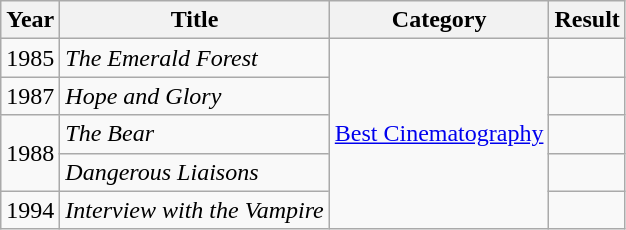<table class="wikitable">
<tr>
<th>Year</th>
<th>Title</th>
<th>Category</th>
<th>Result</th>
</tr>
<tr>
<td>1985</td>
<td><em>The Emerald Forest</em></td>
<td rowspan=5><a href='#'>Best Cinematography</a></td>
<td></td>
</tr>
<tr>
<td>1987</td>
<td><em>Hope and Glory</em></td>
<td></td>
</tr>
<tr>
<td rowspan=2>1988</td>
<td><em>The Bear</em></td>
<td></td>
</tr>
<tr>
<td><em>Dangerous Liaisons</em></td>
<td></td>
</tr>
<tr>
<td>1994</td>
<td><em>Interview with the Vampire</em></td>
<td></td>
</tr>
</table>
